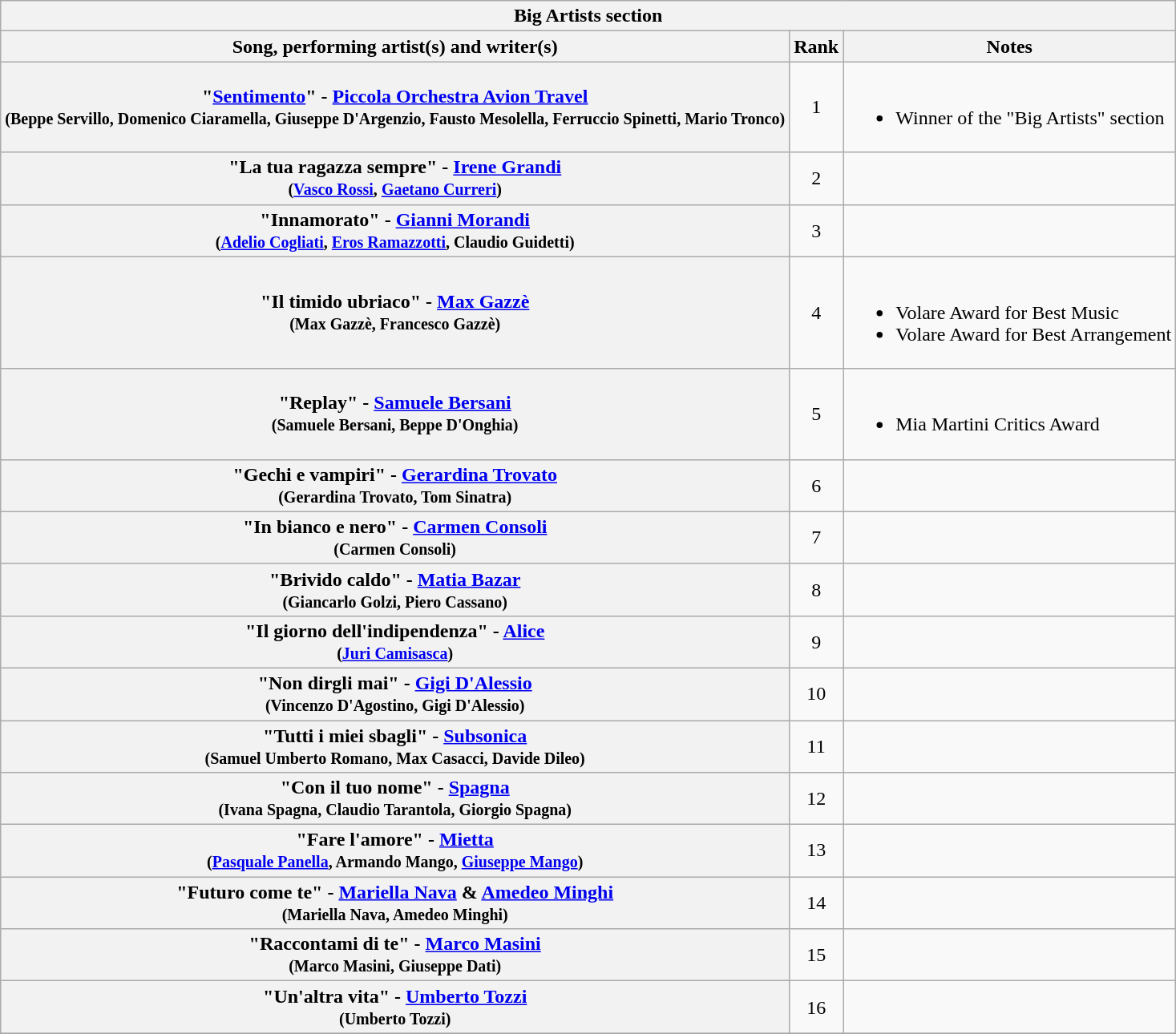<table class="plainrowheaders wikitable">
<tr>
<th colspan="3">Big Artists section</th>
</tr>
<tr>
<th>Song, performing artist(s) and writer(s)</th>
<th>Rank</th>
<th>Notes</th>
</tr>
<tr>
<th scope="row">"<a href='#'>Sentimento</a>" - <a href='#'>Piccola Orchestra Avion Travel</a><br><small>(Beppe Servillo, Domenico Ciaramella, Giuseppe D'Argenzio, Fausto Mesolella, Ferruccio Spinetti, Mario Tronco)</small></th>
<td align="center">1</td>
<td><br><ul><li>Winner of the "Big Artists" section</li></ul></td>
</tr>
<tr>
<th scope="row">"La tua ragazza sempre" - <a href='#'>Irene Grandi</a><br><small>(<a href='#'>Vasco Rossi</a>, <a href='#'>Gaetano Curreri</a>)</small></th>
<td align="center">2</td>
<td></td>
</tr>
<tr>
<th scope="row">"Innamorato" - <a href='#'>Gianni Morandi</a><br><small>(<a href='#'>Adelio Cogliati</a>, <a href='#'>Eros Ramazzotti</a>, Claudio Guidetti)</small></th>
<td align="center">3</td>
<td></td>
</tr>
<tr>
<th scope="row">"Il timido ubriaco" - <a href='#'>Max Gazzè</a><br> <small>(Max Gazzè, Francesco Gazzè)</small></th>
<td align="center">4</td>
<td><br><ul><li>Volare Award for Best Music</li><li>Volare Award for Best Arrangement</li></ul></td>
</tr>
<tr>
<th scope="row">"Replay" - <a href='#'>Samuele Bersani</a><br> <small>(Samuele Bersani, Beppe D'Onghia)</small></th>
<td align="center">5</td>
<td><br><ul><li>Mia Martini Critics Award</li></ul></td>
</tr>
<tr>
<th scope="row">"Gechi e vampiri" - <a href='#'>Gerardina Trovato</a><br><small>(Gerardina Trovato, Tom Sinatra)</small></th>
<td align="center">6</td>
<td></td>
</tr>
<tr>
<th scope="row">"In bianco e nero" - <a href='#'>Carmen Consoli</a><br> <small>(Carmen Consoli)</small></th>
<td align="center">7</td>
<td></td>
</tr>
<tr>
<th scope="row">"Brivido caldo" - <a href='#'>Matia Bazar</a><br><small>(Giancarlo Golzi, Piero Cassano)</small></th>
<td align="center">8</td>
<td></td>
</tr>
<tr>
<th scope="row">"Il giorno dell'indipendenza" - <a href='#'>Alice</a><br><small>(<a href='#'>Juri Camisasca</a>)</small></th>
<td align="center">9</td>
<td></td>
</tr>
<tr>
<th scope="row">"Non dirgli mai" - <a href='#'>Gigi D'Alessio</a><br><small>(Vincenzo D'Agostino, Gigi D'Alessio)</small></th>
<td align="center">10</td>
<td></td>
</tr>
<tr>
<th scope="row">"Tutti i miei sbagli" -  <a href='#'>Subsonica</a><br> <small>(Samuel Umberto Romano, Max Casacci, Davide Dileo)</small></th>
<td align="center">11</td>
<td></td>
</tr>
<tr>
<th scope="row">"Con il tuo nome" - <a href='#'>Spagna</a><br> <small>(Ivana Spagna, Claudio Tarantola, Giorgio Spagna)</small></th>
<td align="center">12</td>
<td></td>
</tr>
<tr>
<th scope="row">"Fare l'amore" - <a href='#'>Mietta</a><br><small>(<a href='#'>Pasquale Panella</a>, Armando Mango, <a href='#'>Giuseppe Mango</a>)</small></th>
<td align="center">13</td>
<td></td>
</tr>
<tr>
<th scope="row">"Futuro come te" - <a href='#'>Mariella Nava</a> & <a href='#'>Amedeo Minghi</a><br><small>(Mariella Nava, Amedeo Minghi)</small></th>
<td align="center">14</td>
<td></td>
</tr>
<tr>
<th scope="row">"Raccontami di te" - <a href='#'>Marco Masini</a> <br><small>(Marco Masini, Giuseppe Dati)</small></th>
<td align="center">15</td>
<td></td>
</tr>
<tr>
<th scope="row">"Un'altra vita" -  <a href='#'>Umberto Tozzi</a><br><small>(Umberto Tozzi)</small></th>
<td align="center">16</td>
<td></td>
</tr>
<tr>
</tr>
</table>
